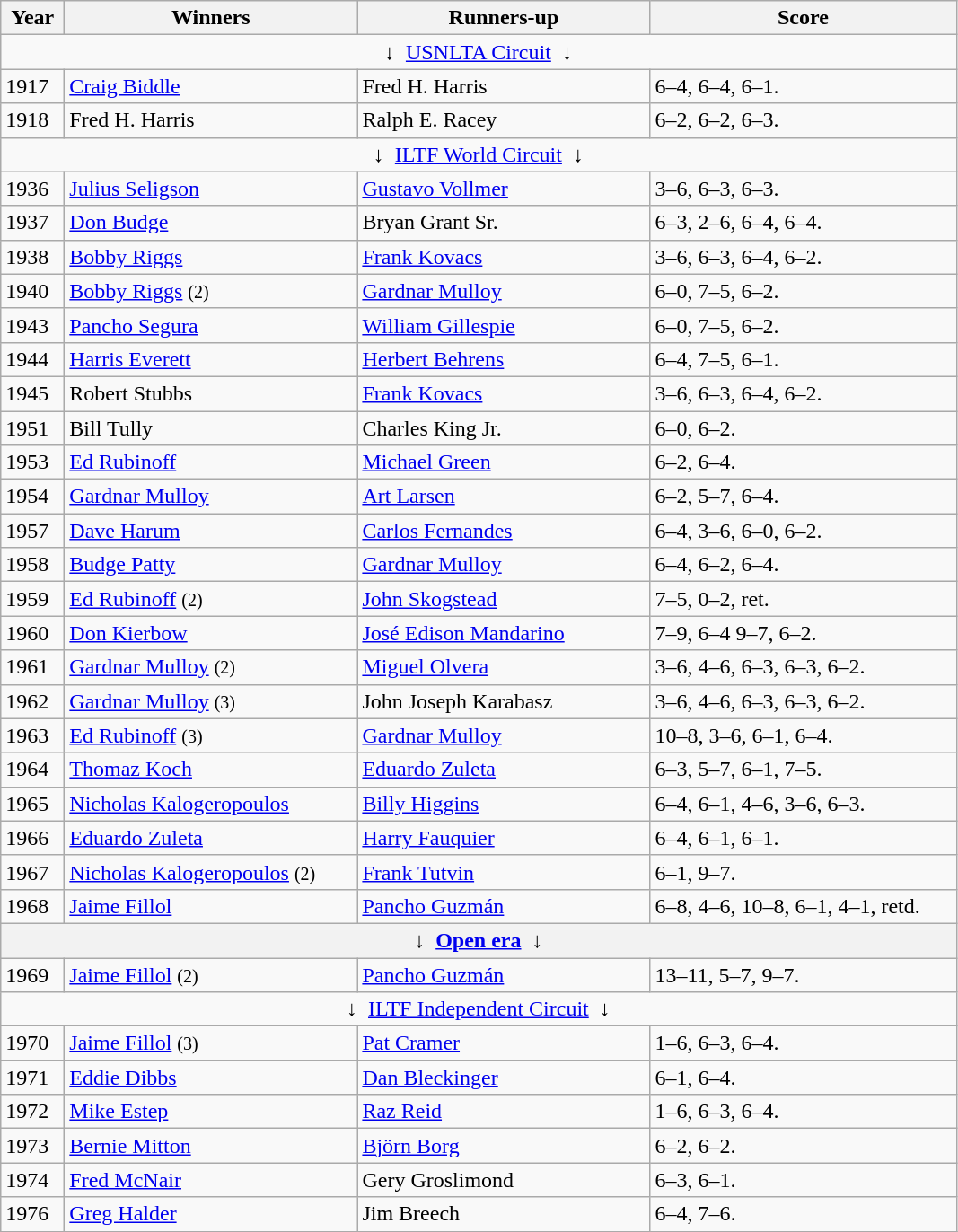<table class="wikitable">
<tr>
<th style="width:40px">Year</th>
<th style="width:210px">Winners</th>
<th style="width:210px">Runners-up</th>
<th style="width:220px" class="unsortable">Score</th>
</tr>
<tr>
<td colspan=4 align=center>↓  <a href='#'>USNLTA Circuit</a>  ↓</td>
</tr>
<tr>
<td>1917</td>
<td> <a href='#'>Craig Biddle</a></td>
<td> Fred H. Harris</td>
<td>6–4, 6–4, 6–1.</td>
</tr>
<tr>
<td>1918</td>
<td> Fred H. Harris</td>
<td> Ralph E. Racey</td>
<td>6–2, 6–2, 6–3.</td>
</tr>
<tr>
<td colspan=4 align=center>↓  <a href='#'>ILTF World Circuit</a>  ↓</td>
</tr>
<tr>
<td>1936</td>
<td> <a href='#'>Julius Seligson</a></td>
<td> <a href='#'>Gustavo Vollmer</a></td>
<td>3–6, 6–3, 6–3.</td>
</tr>
<tr>
<td>1937</td>
<td>  <a href='#'>Don Budge</a></td>
<td> Bryan Grant Sr.</td>
<td>6–3, 2–6, 6–4, 6–4.</td>
</tr>
<tr>
<td>1938</td>
<td> <a href='#'>Bobby Riggs</a></td>
<td> <a href='#'>Frank Kovacs</a></td>
<td>3–6, 6–3, 6–4, 6–2.</td>
</tr>
<tr>
<td>1940</td>
<td> <a href='#'>Bobby Riggs</a> <small>(2)</small></td>
<td> <a href='#'>Gardnar Mulloy</a></td>
<td>6–0, 7–5, 6–2.</td>
</tr>
<tr>
<td>1943</td>
<td> <a href='#'>Pancho Segura</a></td>
<td> <a href='#'>William Gillespie</a></td>
<td>6–0, 7–5, 6–2.</td>
</tr>
<tr>
<td>1944</td>
<td> <a href='#'>Harris Everett</a></td>
<td><a href='#'>Herbert Behrens</a></td>
<td>6–4, 7–5, 6–1.</td>
</tr>
<tr>
<td>1945</td>
<td> Robert Stubbs</td>
<td> <a href='#'>Frank Kovacs</a></td>
<td>3–6, 6–3, 6–4, 6–2.</td>
</tr>
<tr>
<td>1951</td>
<td> Bill Tully</td>
<td> Charles King Jr.</td>
<td>6–0, 6–2.</td>
</tr>
<tr>
<td>1953</td>
<td> <a href='#'>Ed Rubinoff</a></td>
<td> <a href='#'>Michael Green</a></td>
<td>6–2, 6–4.</td>
</tr>
<tr>
<td>1954</td>
<td> <a href='#'>Gardnar Mulloy</a></td>
<td> <a href='#'>Art Larsen</a></td>
<td>6–2, 5–7, 6–4.</td>
</tr>
<tr>
<td>1957</td>
<td> <a href='#'>Dave Harum</a></td>
<td> <a href='#'>Carlos Fernandes</a></td>
<td>6–4, 3–6, 6–0, 6–2.</td>
</tr>
<tr>
<td>1958</td>
<td> <a href='#'>Budge Patty</a></td>
<td> <a href='#'>Gardnar Mulloy</a></td>
<td>6–4, 6–2, 6–4.</td>
</tr>
<tr>
<td>1959</td>
<td> <a href='#'>Ed Rubinoff</a> <small>(2)</small></td>
<td> <a href='#'>John Skogstead</a></td>
<td>7–5, 0–2, ret.</td>
</tr>
<tr>
<td>1960</td>
<td> <a href='#'>Don Kierbow</a></td>
<td> <a href='#'>José Edison Mandarino</a></td>
<td>7–9, 6–4 9–7, 6–2.</td>
</tr>
<tr>
<td>1961</td>
<td> <a href='#'>Gardnar Mulloy</a> <small>(2)</small></td>
<td> <a href='#'>Miguel Olvera</a></td>
<td>3–6, 4–6, 6–3, 6–3, 6–2.</td>
</tr>
<tr>
<td>1962</td>
<td> <a href='#'>Gardnar Mulloy</a> <small>(3)</small></td>
<td> John Joseph Karabasz</td>
<td>3–6, 4–6, 6–3, 6–3, 6–2.</td>
</tr>
<tr>
<td>1963</td>
<td> <a href='#'>Ed Rubinoff</a> <small>(3)</small></td>
<td> <a href='#'>Gardnar Mulloy</a></td>
<td>10–8, 3–6, 6–1, 6–4.</td>
</tr>
<tr>
<td>1964</td>
<td> <a href='#'>Thomaz Koch</a></td>
<td> <a href='#'>Eduardo Zuleta</a></td>
<td>6–3, 5–7, 6–1, 7–5.</td>
</tr>
<tr>
<td>1965</td>
<td> <a href='#'>Nicholas Kalogeropoulos</a></td>
<td> <a href='#'>Billy Higgins</a></td>
<td>6–4, 6–1, 4–6, 3–6, 6–3.</td>
</tr>
<tr>
<td>1966</td>
<td> <a href='#'>Eduardo Zuleta</a></td>
<td> <a href='#'>Harry Fauquier</a></td>
<td>6–4, 6–1, 6–1.</td>
</tr>
<tr>
<td>1967</td>
<td> <a href='#'>Nicholas Kalogeropoulos</a> <small>(2)</small></td>
<td> <a href='#'>Frank Tutvin</a></td>
<td>6–1, 9–7.</td>
</tr>
<tr>
<td>1968</td>
<td> <a href='#'>Jaime Fillol</a></td>
<td> <a href='#'>Pancho Guzmán</a></td>
<td>6–8, 4–6, 10–8, 6–1, 4–1, retd.</td>
</tr>
<tr>
<th colspan=4 align=center>↓  <a href='#'>Open era</a>  ↓</th>
</tr>
<tr>
<td>1969</td>
<td> <a href='#'>Jaime Fillol</a> <small>(2)</small></td>
<td> <a href='#'>Pancho Guzmán</a></td>
<td>13–11, 5–7, 9–7.</td>
</tr>
<tr>
<td colspan=4 align=center>↓  <a href='#'>ILTF Independent Circuit</a>  ↓</td>
</tr>
<tr>
<td>1970</td>
<td> <a href='#'>Jaime Fillol</a> <small>(3)</small></td>
<td> <a href='#'>Pat Cramer</a></td>
<td>1–6, 6–3, 6–4.</td>
</tr>
<tr>
<td>1971</td>
<td> <a href='#'>Eddie Dibbs</a></td>
<td> <a href='#'>Dan Bleckinger</a></td>
<td>6–1, 6–4.</td>
</tr>
<tr>
<td>1972</td>
<td> <a href='#'>Mike Estep</a></td>
<td> <a href='#'>Raz Reid</a></td>
<td>1–6, 6–3, 6–4.</td>
</tr>
<tr>
<td>1973</td>
<td> <a href='#'>Bernie Mitton</a></td>
<td> <a href='#'>Björn Borg</a></td>
<td>6–2, 6–2.</td>
</tr>
<tr>
<td>1974</td>
<td> <a href='#'>Fred McNair</a></td>
<td> Gery Groslimond</td>
<td>6–3, 6–1.</td>
</tr>
<tr>
<td>1976</td>
<td> <a href='#'>Greg Halder</a></td>
<td> Jim Breech</td>
<td>6–4, 7–6.</td>
</tr>
<tr>
</tr>
</table>
